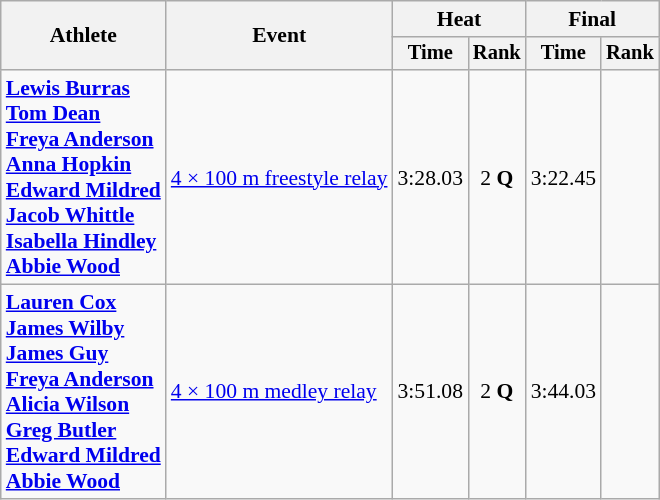<table class=wikitable style=font-size:90%>
<tr>
<th rowspan=2>Athlete</th>
<th rowspan=2>Event</th>
<th colspan=2>Heat</th>
<th colspan=2>Final</th>
</tr>
<tr style=font-size:95%>
<th>Time</th>
<th>Rank</th>
<th>Time</th>
<th>Rank</th>
</tr>
<tr align=center>
<td align=left><strong><a href='#'>Lewis Burras</a></strong><br><strong><a href='#'>Tom Dean</a></strong><br><strong><a href='#'>Freya Anderson</a></strong><br><strong><a href='#'>Anna Hopkin</a></strong><br><strong><a href='#'>Edward Mildred</a></strong><br><strong><a href='#'>Jacob Whittle</a></strong><br><strong><a href='#'>Isabella Hindley</a></strong><br><strong><a href='#'>Abbie Wood</a></strong></td>
<td align=left><a href='#'>4 × 100 m freestyle relay</a></td>
<td>3:28.03</td>
<td>2 <strong>Q</strong></td>
<td>3:22.45</td>
<td></td>
</tr>
<tr align=center>
<td align=left><strong><a href='#'>Lauren Cox</a></strong><br><strong><a href='#'>James Wilby</a></strong><br><strong><a href='#'>James Guy</a></strong><br><strong><a href='#'>Freya Anderson</a></strong><br><strong><a href='#'>Alicia Wilson</a></strong><br><strong><a href='#'>Greg Butler</a></strong><br><strong><a href='#'>Edward Mildred</a></strong><br><strong><a href='#'>Abbie Wood</a></strong></td>
<td align=left><a href='#'>4 × 100 m medley relay</a></td>
<td>3:51.08</td>
<td>2 <strong>Q</strong></td>
<td>3:44.03</td>
<td></td>
</tr>
</table>
